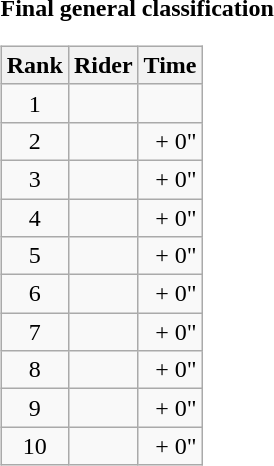<table>
<tr>
<td><strong>Final general classification</strong><br><table class="wikitable">
<tr>
<th scope="col">Rank</th>
<th scope="col">Rider</th>
<th scope="col">Time</th>
</tr>
<tr>
<td style="text-align:center;">1</td>
<td></td>
<td style="text-align:right;"></td>
</tr>
<tr>
<td style="text-align:center;">2</td>
<td></td>
<td style="text-align:right;">+ 0"</td>
</tr>
<tr>
<td style="text-align:center;">3</td>
<td></td>
<td style="text-align:right;">+ 0"</td>
</tr>
<tr>
<td style="text-align:center;">4</td>
<td></td>
<td style="text-align:right;">+ 0"</td>
</tr>
<tr>
<td style="text-align:center;">5</td>
<td></td>
<td style="text-align:right;">+ 0"</td>
</tr>
<tr>
<td style="text-align:center;">6</td>
<td></td>
<td style="text-align:right;">+ 0"</td>
</tr>
<tr>
<td style="text-align:center;">7</td>
<td></td>
<td style="text-align:right;">+ 0"</td>
</tr>
<tr>
<td style="text-align:center;">8</td>
<td></td>
<td style="text-align:right;">+ 0"</td>
</tr>
<tr>
<td style="text-align:center;">9</td>
<td></td>
<td style="text-align:right;">+ 0"</td>
</tr>
<tr>
<td style="text-align:center;">10</td>
<td></td>
<td style="text-align:right;">+ 0"</td>
</tr>
</table>
</td>
</tr>
</table>
